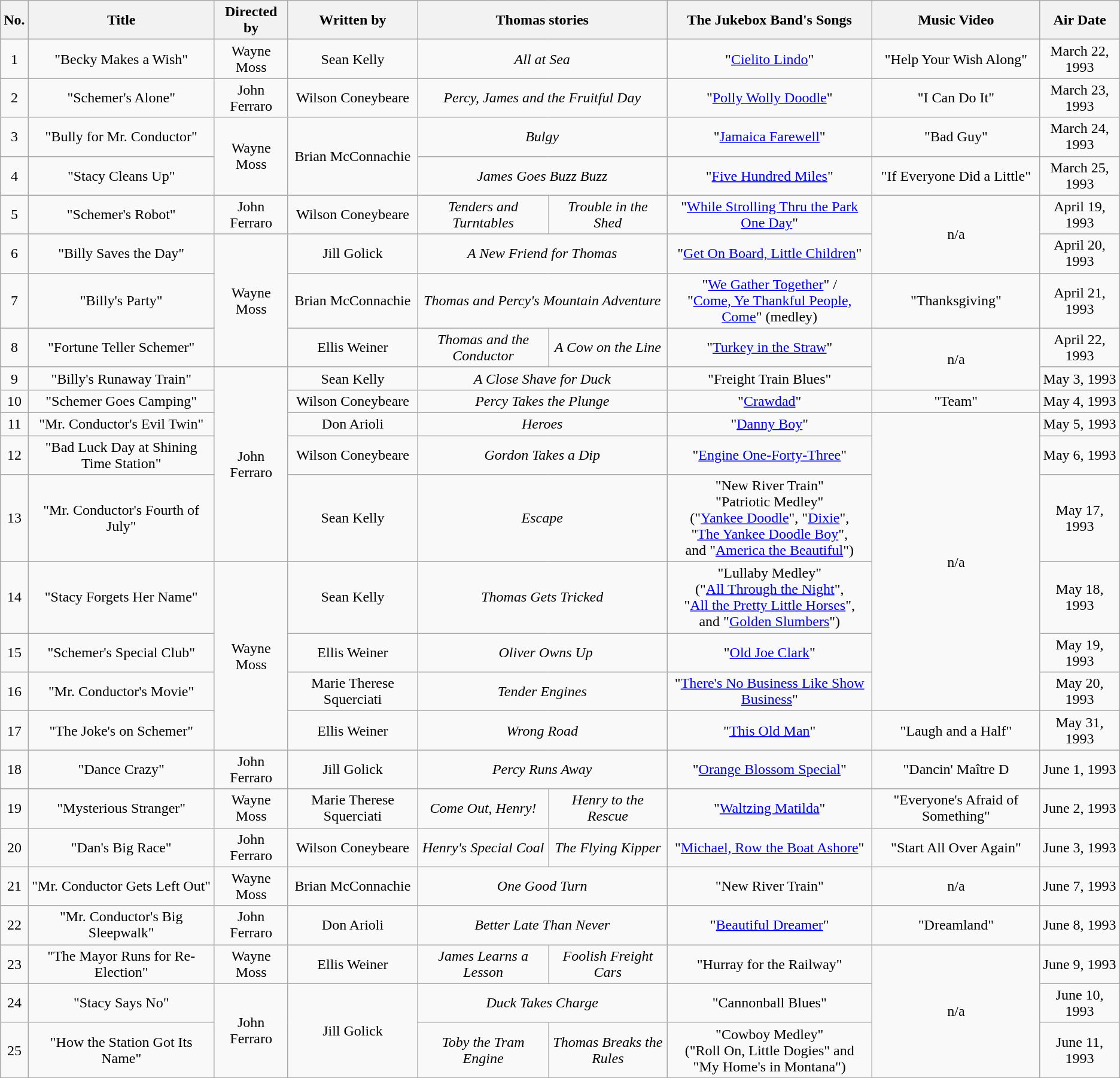<table class="wikitable" style="text-align:center;">
<tr>
<th>No.</th>
<th>Title</th>
<th>Directed by</th>
<th>Written by</th>
<th colspan = "2">Thomas stories</th>
<th>The Jukebox Band's Songs</th>
<th>Music Video</th>
<th>Air Date</th>
</tr>
<tr>
<td>1</td>
<td>"Becky Makes a Wish"</td>
<td>Wayne Moss</td>
<td>Sean Kelly</td>
<td colspan = "2"><em>All at Sea</em></td>
<td>"<a href='#'>Cielito Lindo</a>"</td>
<td>"Help Your Wish Along"</td>
<td>March 22, 1993</td>
</tr>
<tr>
<td>2</td>
<td>"Schemer's Alone"</td>
<td>John Ferraro</td>
<td>Wilson Coneybeare</td>
<td colspan = "2"><em>Percy, James and the Fruitful Day</em></td>
<td>"<a href='#'>Polly Wolly Doodle</a>"</td>
<td>"I Can Do It"</td>
<td>March 23, 1993</td>
</tr>
<tr>
<td>3</td>
<td>"Bully for Mr. Conductor"</td>
<td rowspan="2">Wayne Moss</td>
<td rowspan="2">Brian McConnachie</td>
<td colspan = "2"><em>Bulgy</em></td>
<td>"<a href='#'>Jamaica Farewell</a>"</td>
<td>"Bad Guy"</td>
<td>March 24, 1993</td>
</tr>
<tr>
<td>4</td>
<td>"Stacy Cleans Up"</td>
<td colspan="2"><em>James Goes Buzz Buzz</em></td>
<td>"<a href='#'>Five Hundred Miles</a>"</td>
<td>"If Everyone Did a Little"</td>
<td>March 25, 1993</td>
</tr>
<tr>
<td>5</td>
<td>"Schemer's Robot"</td>
<td>John Ferraro</td>
<td>Wilson Coneybeare</td>
<td><em>Tenders and Turntables</em></td>
<td><em>Trouble in the Shed</em></td>
<td>"<a href='#'>While Strolling Thru the Park One Day</a>"</td>
<td rowspan="2">n/a</td>
<td>April 19, 1993</td>
</tr>
<tr>
<td>6</td>
<td>"Billy Saves the Day"</td>
<td rowspan="3">Wayne Moss</td>
<td>Jill Golick</td>
<td colspan = "2"><em>A New Friend for Thomas</em></td>
<td>"<a href='#'>Get On Board, Little Children</a>"</td>
<td>April 20, 1993</td>
</tr>
<tr>
<td>7</td>
<td>"Billy's Party"</td>
<td>Brian McConnachie</td>
<td colspan = "2"><em>Thomas and Percy's Mountain Adventure</em></td>
<td>"<a href='#'>We Gather Together</a>" /<br>"<a href='#'>Come, Ye Thankful People, Come</a>" (medley)</td>
<td>"Thanksgiving"</td>
<td>April 21, 1993</td>
</tr>
<tr>
<td>8</td>
<td>"Fortune Teller Schemer"</td>
<td>Ellis Weiner</td>
<td><em>Thomas and the Conductor</em></td>
<td><em>A Cow on the Line</em></td>
<td>"<a href='#'>Turkey in the Straw</a>"</td>
<td rowspan="2">n/a</td>
<td>April 22, 1993</td>
</tr>
<tr>
<td>9</td>
<td>"Billy's Runaway Train"</td>
<td rowspan="5">John Ferraro</td>
<td>Sean Kelly</td>
<td colspan = "2"><em>A Close Shave for Duck</em></td>
<td>"Freight Train Blues"</td>
<td>May 3, 1993</td>
</tr>
<tr>
<td>10</td>
<td>"Schemer Goes Camping"</td>
<td>Wilson Coneybeare</td>
<td colspan = "2"><em>Percy Takes the Plunge</em></td>
<td>"<a href='#'>Crawdad</a>"</td>
<td>"Team"</td>
<td>May 4, 1993</td>
</tr>
<tr>
<td>11</td>
<td>"Mr. Conductor's Evil Twin"</td>
<td>Don Arioli</td>
<td colspan = "2"><em>Heroes</em></td>
<td>"<a href='#'>Danny Boy</a>"</td>
<td rowspan="6">n/a</td>
<td>May 5, 1993</td>
</tr>
<tr>
<td>12</td>
<td>"Bad Luck Day at Shining Time Station"</td>
<td>Wilson Coneybeare</td>
<td colspan = "2"><em>Gordon Takes a Dip</em></td>
<td>"<a href='#'>Engine One-Forty-Three</a>"</td>
<td>May 6, 1993</td>
</tr>
<tr>
<td>13</td>
<td>"Mr. Conductor's Fourth of July"</td>
<td>Sean Kelly</td>
<td colspan = "2"><em>Escape</em></td>
<td>"New River Train"<br>"Patriotic Medley"<br>("<a href='#'>Yankee Doodle</a>", "<a href='#'>Dixie</a>",<br>"<a href='#'>The Yankee Doodle Boy</a>",<br>and "<a href='#'>America the Beautiful</a>")</td>
<td>May 17, 1993</td>
</tr>
<tr>
<td>14</td>
<td>"Stacy Forgets Her Name"</td>
<td rowspan="4">Wayne Moss</td>
<td>Sean Kelly</td>
<td colspan = "2"><em>Thomas Gets Tricked</em></td>
<td>"Lullaby Medley"<br>("<a href='#'>All Through the Night</a>",<br>"<a href='#'>All the Pretty Little Horses</a>",<br>and "<a href='#'>Golden Slumbers</a>")</td>
<td>May 18, 1993</td>
</tr>
<tr>
<td>15</td>
<td>"Schemer's Special Club"</td>
<td>Ellis Weiner</td>
<td colspan = "2">  <em>Oliver Owns Up</em></td>
<td>"<a href='#'>Old Joe Clark</a>"</td>
<td>May 19, 1993</td>
</tr>
<tr>
<td>16</td>
<td>"Mr. Conductor's Movie"</td>
<td>Marie Therese Squerciati</td>
<td colspan = "2"><em>Tender Engines</em></td>
<td>"<a href='#'>There's No Business Like Show Business</a>"</td>
<td>May 20, 1993</td>
</tr>
<tr>
<td>17</td>
<td>"The Joke's on Schemer"</td>
<td>Ellis Weiner</td>
<td colspan = "2"><em>Wrong Road</em></td>
<td>"<a href='#'>This Old Man</a>"</td>
<td>"Laugh and a Half"</td>
<td>May 31, 1993</td>
</tr>
<tr>
<td>18</td>
<td>"Dance Crazy"</td>
<td>John Ferraro</td>
<td>Jill Golick</td>
<td colspan = "2"><em>Percy Runs Away</em></td>
<td>"<a href='#'>Orange Blossom Special</a>"</td>
<td>"Dancin' Maître D</td>
<td>June 1, 1993</td>
</tr>
<tr>
<td>19</td>
<td>"Mysterious Stranger"</td>
<td>Wayne Moss</td>
<td>Marie Therese Squerciati</td>
<td><em>Come Out, Henry!</em></td>
<td><em>Henry to the Rescue</em></td>
<td>"<a href='#'>Waltzing Matilda</a>"</td>
<td>"Everyone's Afraid of Something"</td>
<td>June 2, 1993</td>
</tr>
<tr>
<td>20</td>
<td>"Dan's Big Race"</td>
<td>John Ferraro</td>
<td>Wilson Coneybeare</td>
<td><em>Henry's Special Coal</em></td>
<td><em>The Flying Kipper</em></td>
<td>"<a href='#'>Michael, Row the Boat Ashore</a>"</td>
<td>"Start All Over Again"</td>
<td>June 3, 1993</td>
</tr>
<tr>
<td>21</td>
<td>"Mr. Conductor Gets Left Out"</td>
<td>Wayne Moss</td>
<td>Brian McConnachie</td>
<td colspan = "2"><em>One Good Turn</em></td>
<td>"New River Train"</td>
<td>n/a</td>
<td>June 7, 1993</td>
</tr>
<tr>
<td>22</td>
<td>"Mr. Conductor's Big Sleepwalk"</td>
<td>John Ferraro</td>
<td>Don Arioli</td>
<td colspan = "2"><em>Better Late Than Never</em></td>
<td>"<a href='#'>Beautiful Dreamer</a>"</td>
<td>"Dreamland"</td>
<td>June 8, 1993</td>
</tr>
<tr>
<td>23</td>
<td>"The Mayor Runs for Re-Election"</td>
<td>Wayne Moss</td>
<td>Ellis Weiner</td>
<td><em>James Learns a Lesson</em></td>
<td><em>Foolish Freight Cars</em></td>
<td>"Hurray for the Railway"</td>
<td rowspan="3">n/a</td>
<td>June 9, 1993</td>
</tr>
<tr>
<td>24</td>
<td>"Stacy Says No"</td>
<td rowspan="2">John Ferraro</td>
<td rowspan="2">Jill Golick</td>
<td colspan = "2"><em>Duck Takes Charge</em></td>
<td>"Cannonball Blues"</td>
<td>June 10, 1993</td>
</tr>
<tr>
<td>25</td>
<td>"How the Station Got Its Name"</td>
<td><em>Toby the Tram Engine</em></td>
<td><em>Thomas Breaks the Rules</em></td>
<td>"Cowboy Medley"<br>("Roll On, Little Dogies" and<br>"My Home's in Montana")</td>
<td>June 11, 1993</td>
</tr>
</table>
